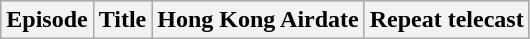<table class="wikitable plainrowheaders">
<tr bgcolor="#CCCCCC">
<th>Episode</th>
<th>Title</th>
<th>Hong Kong Airdate</th>
<th>Repeat telecast<br>






















</th>
</tr>
</table>
